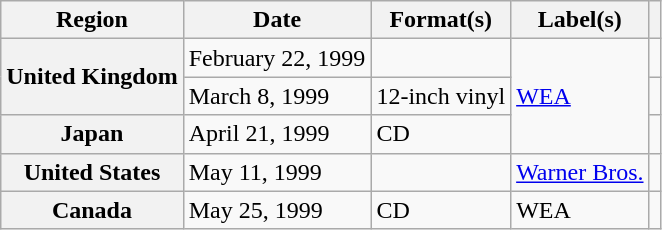<table class="wikitable plainrowheaders">
<tr>
<th scope="col">Region</th>
<th scope="col">Date</th>
<th scope="col">Format(s)</th>
<th scope="col">Label(s)</th>
<th scope="col"></th>
</tr>
<tr>
<th scope="row" rowspan="2">United Kingdom</th>
<td>February 22, 1999</td>
<td></td>
<td rowspan="3"><a href='#'>WEA</a></td>
<td></td>
</tr>
<tr>
<td>March 8, 1999</td>
<td>12-inch vinyl</td>
<td></td>
</tr>
<tr>
<th scope="row">Japan</th>
<td>April 21, 1999</td>
<td>CD</td>
<td></td>
</tr>
<tr>
<th scope="row">United States</th>
<td>May 11, 1999</td>
<td></td>
<td><a href='#'>Warner Bros.</a></td>
<td></td>
</tr>
<tr>
<th scope="row">Canada</th>
<td>May 25, 1999</td>
<td>CD</td>
<td>WEA</td>
<td></td>
</tr>
</table>
